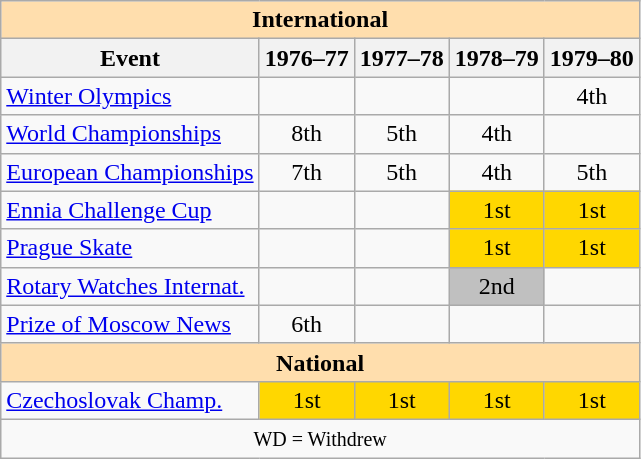<table class="wikitable" style="text-align:center">
<tr>
<th style="background-color: #ffdead; " colspan=5 align=center>International</th>
</tr>
<tr>
<th>Event</th>
<th>1976–77</th>
<th>1977–78</th>
<th>1978–79</th>
<th>1979–80</th>
</tr>
<tr>
<td align=left><a href='#'>Winter Olympics</a></td>
<td></td>
<td></td>
<td></td>
<td>4th</td>
</tr>
<tr>
<td align=left><a href='#'>World Championships</a></td>
<td>8th</td>
<td>5th</td>
<td>4th</td>
<td></td>
</tr>
<tr>
<td align=left><a href='#'>European Championships</a></td>
<td>7th</td>
<td>5th</td>
<td>4th</td>
<td>5th</td>
</tr>
<tr>
<td align=left><a href='#'>Ennia Challenge Cup</a></td>
<td></td>
<td></td>
<td bgcolor=gold>1st</td>
<td bgcolor=gold>1st</td>
</tr>
<tr>
<td align=left><a href='#'>Prague Skate</a></td>
<td></td>
<td></td>
<td bgcolor=gold>1st</td>
<td bgcolor=gold>1st</td>
</tr>
<tr>
<td align=left><a href='#'>Rotary Watches Internat.</a></td>
<td></td>
<td></td>
<td bgcolor=silver>2nd</td>
<td></td>
</tr>
<tr>
<td align=left><a href='#'>Prize of Moscow News</a></td>
<td>6th</td>
<td></td>
<td></td>
<td></td>
</tr>
<tr>
<th style="background-color: #ffdead; " colspan=5 align=center>National</th>
</tr>
<tr>
<td align=left><a href='#'>Czechoslovak Champ.</a></td>
<td bgcolor=gold>1st</td>
<td bgcolor=gold>1st</td>
<td bgcolor=gold>1st</td>
<td bgcolor=gold>1st</td>
</tr>
<tr>
<td colspan=5 align=center><small> WD = Withdrew </small></td>
</tr>
</table>
